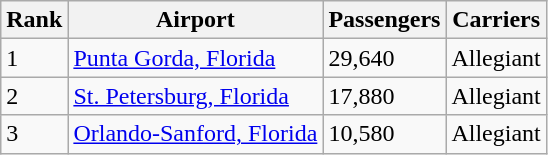<table class="wikitable sortable" width= style="font-size:95%; float:left;">
<tr>
<th>Rank</th>
<th>Airport</th>
<th>Passengers</th>
<th>Carriers</th>
</tr>
<tr>
<td>1</td>
<td><a href='#'>Punta Gorda, Florida</a></td>
<td>29,640</td>
<td>Allegiant</td>
</tr>
<tr>
<td>2</td>
<td><a href='#'>St. Petersburg, Florida</a></td>
<td>17,880</td>
<td>Allegiant</td>
</tr>
<tr>
<td>3</td>
<td><a href='#'>Orlando-Sanford, Florida</a></td>
<td>10,580</td>
<td>Allegiant</td>
</tr>
</table>
